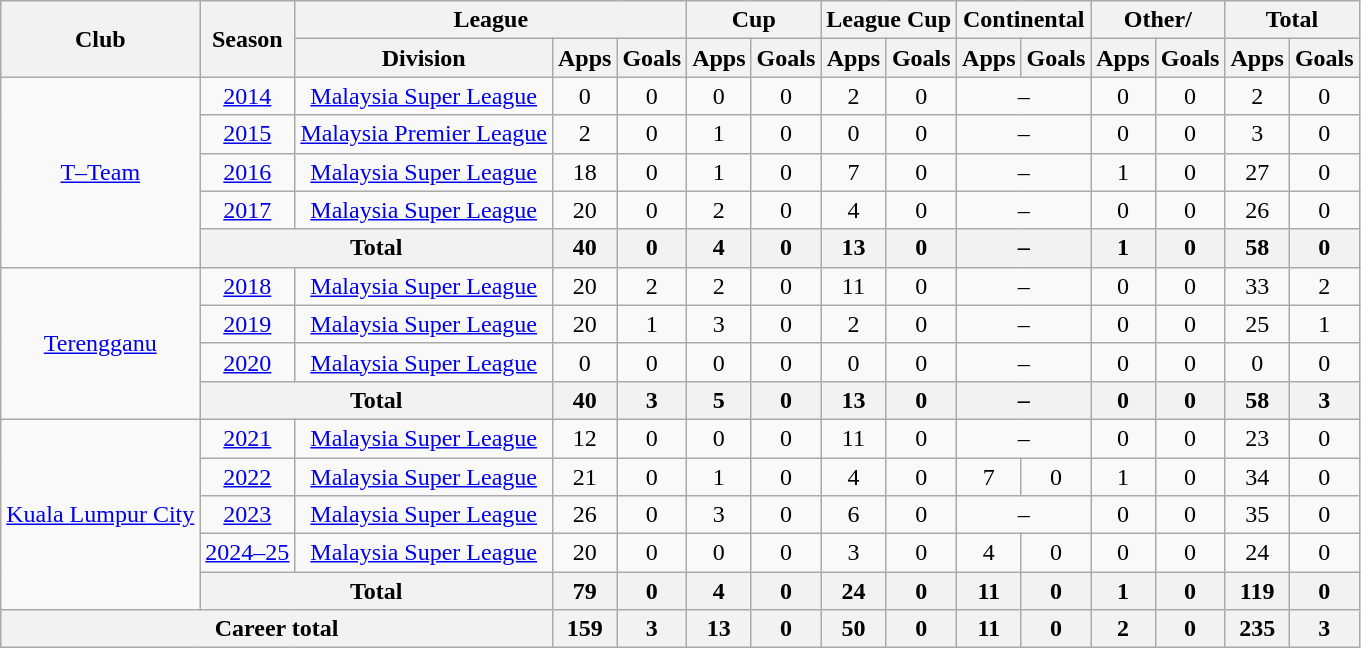<table class=wikitable style=text-align:center>
<tr>
<th rowspan="2">Club</th>
<th rowspan="2">Season</th>
<th colspan="3">League</th>
<th colspan="2">Cup</th>
<th colspan="2">League Cup</th>
<th colspan="2">Continental</th>
<th colspan="2">Other/</th>
<th colspan="2">Total</th>
</tr>
<tr>
<th>Division</th>
<th>Apps</th>
<th>Goals</th>
<th>Apps</th>
<th>Goals</th>
<th>Apps</th>
<th>Goals</th>
<th>Apps</th>
<th>Goals</th>
<th>Apps</th>
<th>Goals</th>
<th>Apps</th>
<th>Goals</th>
</tr>
<tr>
<td rowspan="5" valign="center"><a href='#'>T–Team</a></td>
<td><a href='#'>2014</a></td>
<td><a href='#'>Malaysia Super League</a></td>
<td>0</td>
<td>0</td>
<td>0</td>
<td>0</td>
<td>2</td>
<td>0</td>
<td colspan="2">–</td>
<td>0</td>
<td>0</td>
<td>2</td>
<td>0</td>
</tr>
<tr>
<td><a href='#'>2015</a></td>
<td><a href='#'>Malaysia Premier League</a></td>
<td>2</td>
<td>0</td>
<td>1</td>
<td>0</td>
<td>0</td>
<td>0</td>
<td colspan="2">–</td>
<td>0</td>
<td>0</td>
<td>3</td>
<td>0</td>
</tr>
<tr>
<td><a href='#'>2016</a></td>
<td><a href='#'>Malaysia Super League</a></td>
<td>18</td>
<td>0</td>
<td>1</td>
<td>0</td>
<td>7</td>
<td>0</td>
<td colspan="2">–</td>
<td>1</td>
<td>0</td>
<td>27</td>
<td>0</td>
</tr>
<tr>
<td><a href='#'>2017</a></td>
<td><a href='#'>Malaysia Super League</a></td>
<td>20</td>
<td>0</td>
<td>2</td>
<td>0</td>
<td>4</td>
<td>0</td>
<td colspan="2">–</td>
<td>0</td>
<td>0</td>
<td>26</td>
<td>0</td>
</tr>
<tr>
<th colspan="2">Total</th>
<th>40</th>
<th>0</th>
<th>4</th>
<th>0</th>
<th>13</th>
<th>0</th>
<th colspan="2">–</th>
<th>1</th>
<th>0</th>
<th>58</th>
<th>0</th>
</tr>
<tr>
<td rowspan="4" valign="center"><a href='#'>Terengganu</a></td>
<td><a href='#'>2018</a></td>
<td><a href='#'>Malaysia Super League</a></td>
<td>20</td>
<td>2</td>
<td>2</td>
<td>0</td>
<td>11</td>
<td>0</td>
<td colspan="2">–</td>
<td>0</td>
<td>0</td>
<td>33</td>
<td>2</td>
</tr>
<tr>
<td><a href='#'>2019</a></td>
<td><a href='#'>Malaysia Super League</a></td>
<td>20</td>
<td>1</td>
<td>3</td>
<td>0</td>
<td>2</td>
<td>0</td>
<td colspan="2">–</td>
<td>0</td>
<td>0</td>
<td>25</td>
<td>1</td>
</tr>
<tr>
<td><a href='#'>2020</a></td>
<td><a href='#'>Malaysia Super League</a></td>
<td>0</td>
<td>0</td>
<td>0</td>
<td>0</td>
<td>0</td>
<td>0</td>
<td colspan="2">–</td>
<td>0</td>
<td>0</td>
<td>0</td>
<td>0</td>
</tr>
<tr>
<th colspan="2">Total</th>
<th>40</th>
<th>3</th>
<th>5</th>
<th>0</th>
<th>13</th>
<th>0</th>
<th colspan="2">–</th>
<th>0</th>
<th>0</th>
<th>58</th>
<th>3</th>
</tr>
<tr>
<td rowspan="5" valign="center"><a href='#'>Kuala Lumpur City</a></td>
<td><a href='#'>2021</a></td>
<td><a href='#'>Malaysia Super League</a></td>
<td>12</td>
<td>0</td>
<td>0</td>
<td>0</td>
<td>11</td>
<td>0</td>
<td colspan="2">–</td>
<td>0</td>
<td>0</td>
<td>23</td>
<td>0</td>
</tr>
<tr>
<td><a href='#'>2022</a></td>
<td><a href='#'>Malaysia Super League</a></td>
<td>21</td>
<td>0</td>
<td>1</td>
<td>0</td>
<td>4</td>
<td>0</td>
<td>7</td>
<td>0</td>
<td>1</td>
<td>0</td>
<td>34</td>
<td>0</td>
</tr>
<tr>
<td><a href='#'>2023</a></td>
<td><a href='#'>Malaysia Super League</a></td>
<td>26</td>
<td>0</td>
<td>3</td>
<td>0</td>
<td>6</td>
<td>0</td>
<td colspan="2">–</td>
<td>0</td>
<td>0</td>
<td>35</td>
<td>0</td>
</tr>
<tr>
<td><a href='#'>2024–25</a></td>
<td><a href='#'>Malaysia Super League</a></td>
<td>20</td>
<td>0</td>
<td>0</td>
<td>0</td>
<td>3</td>
<td>0</td>
<td>4</td>
<td>0</td>
<td>0</td>
<td>0</td>
<td>24</td>
<td>0</td>
</tr>
<tr>
<th colspan="2">Total</th>
<th>79</th>
<th>0</th>
<th>4</th>
<th>0</th>
<th>24</th>
<th>0</th>
<th>11</th>
<th>0</th>
<th>1</th>
<th>0</th>
<th>119</th>
<th>0</th>
</tr>
<tr>
<th colspan=3>Career total</th>
<th>159</th>
<th>3</th>
<th>13</th>
<th>0</th>
<th>50</th>
<th>0</th>
<th>11</th>
<th>0</th>
<th>2</th>
<th>0</th>
<th>235</th>
<th>3</th>
</tr>
</table>
